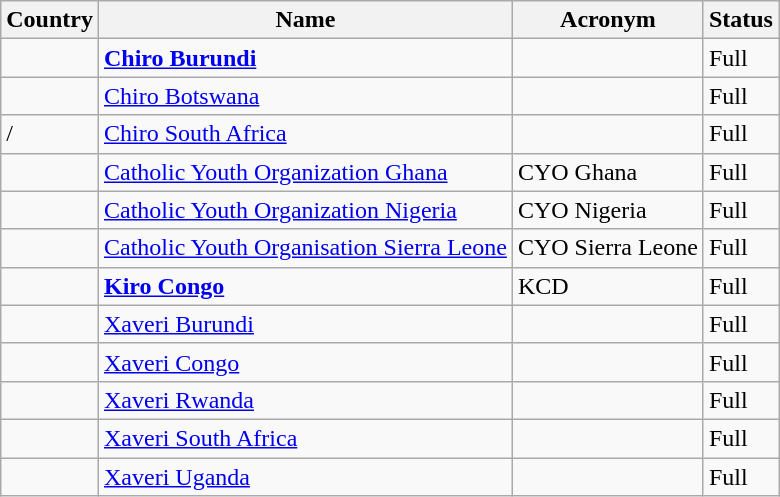<table class="wikitable sortable">
<tr>
<th>Country</th>
<th>Name</th>
<th>Acronym</th>
<th>Status</th>
</tr>
<tr>
<td></td>
<td><strong><a href='#'>Chiro Burundi</a></strong></td>
<td></td>
<td>Full</td>
</tr>
<tr>
<td></td>
<td><a href='#'>Chiro Botswana</a></td>
<td></td>
<td>Full</td>
</tr>
<tr>
<td> / <br></td>
<td><a href='#'>Chiro South Africa</a></td>
<td></td>
<td>Full</td>
</tr>
<tr>
<td></td>
<td><a href='#'>Catholic Youth Organization Ghana</a></td>
<td>CYO Ghana</td>
<td>Full</td>
</tr>
<tr>
<td></td>
<td><a href='#'>Catholic Youth Organization Nigeria</a></td>
<td>CYO Nigeria</td>
<td>Full</td>
</tr>
<tr>
<td></td>
<td><a href='#'>Catholic Youth Organisation Sierra Leone</a></td>
<td>CYO Sierra Leone</td>
<td>Full</td>
</tr>
<tr>
<td></td>
<td><strong><a href='#'>Kiro Congo</a></strong></td>
<td>KCD</td>
<td>Full</td>
</tr>
<tr>
<td></td>
<td><a href='#'>Xaveri Burundi</a></td>
<td></td>
<td>Full</td>
</tr>
<tr>
<td></td>
<td><a href='#'>Xaveri Congo</a></td>
<td></td>
<td>Full</td>
</tr>
<tr>
<td></td>
<td><a href='#'>Xaveri Rwanda</a></td>
<td></td>
<td>Full</td>
</tr>
<tr>
<td></td>
<td><a href='#'>Xaveri South Africa</a></td>
<td></td>
<td>Full</td>
</tr>
<tr>
<td></td>
<td><a href='#'>Xaveri Uganda</a></td>
<td></td>
<td>Full</td>
</tr>
</table>
